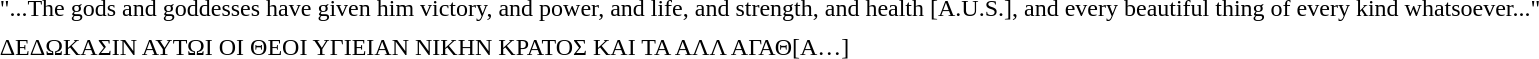<table style="margin: 1em auto;">
<tr>
<td>"...The gods and goddesses have given him victory, and power, and life, and strength, and health [A.U.S.], and every beautiful thing of every kind whatsoever..."</td>
</tr>
<tr>
<td></td>
</tr>
<tr>
<td>ΔΕΔΩΚΑΣΙΝ ΑΥΤΩΙ ΟΙ ΘΕΟΙ ΥΓΙΕΙΑΝ ΝΙΚΗΝ ΚΡΑΤΟΣ ΚΑΙ ΤΑ ΑΛΛ ΑΓΑΘ[Α…]</td>
</tr>
<tr>
</tr>
</table>
